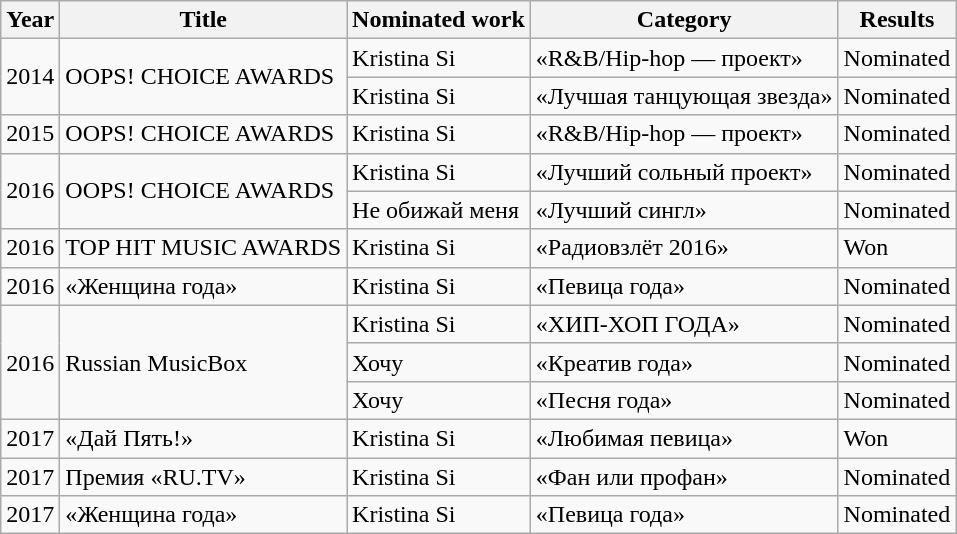<table class="wikitable">
<tr>
<th>Year</th>
<th>Title</th>
<th>Nominated work</th>
<th>Category</th>
<th>Results</th>
</tr>
<tr>
<td rowspan="2">2014</td>
<td rowspan="2">OOPS! CHOICE AWARDS</td>
<td>Kristina Si</td>
<td>«R&B/Hip-hop — проект»</td>
<td>Nominated</td>
</tr>
<tr>
<td>Kristina Si</td>
<td>«Лучшая танцующая звезда»</td>
<td>Nominated</td>
</tr>
<tr>
<td>2015</td>
<td>OOPS! CHOICE AWARDS</td>
<td>Kristina Si</td>
<td>«R&B/Hip-hop — проект»</td>
<td>Nominated</td>
</tr>
<tr>
<td rowspan="2">2016</td>
<td rowspan="2">OOPS! CHOICE AWARDS</td>
<td>Kristina Si</td>
<td>«Лучший сольный проект»</td>
<td>Nominated</td>
</tr>
<tr>
<td>Не обижай меня</td>
<td>«Лучший cингл»</td>
<td>Nominated</td>
</tr>
<tr>
<td>2016</td>
<td>TOP HIT MUSIC AWARDS</td>
<td>Kristina Si</td>
<td>«Радиовзлёт 2016»</td>
<td>Won</td>
</tr>
<tr>
<td>2016</td>
<td>«Женщина года»</td>
<td>Kristina Si</td>
<td>«Певица года»</td>
<td>Nominated</td>
</tr>
<tr>
<td rowspan="3">2016</td>
<td rowspan="3">Russian MusicBox</td>
<td>Kristina Si</td>
<td>«ХИП-ХОП ГОДА»</td>
<td>Nominated</td>
</tr>
<tr>
<td>Хочу</td>
<td>«Креатив года»</td>
<td>Nominated</td>
</tr>
<tr>
<td>Хочу</td>
<td>«Песня года»</td>
<td>Nominated</td>
</tr>
<tr>
<td>2017</td>
<td>«Дай Пять!»</td>
<td>Kristina Si</td>
<td>«Любимая певица»</td>
<td>Won</td>
</tr>
<tr>
<td>2017</td>
<td>Премия «RU.TV»</td>
<td>Kristina Si</td>
<td>«Фан или профан»</td>
<td>Nominated</td>
</tr>
<tr>
<td>2017</td>
<td>«Женщина года»</td>
<td>Kristina Si</td>
<td>«Певица года»</td>
<td>Nominated</td>
</tr>
</table>
